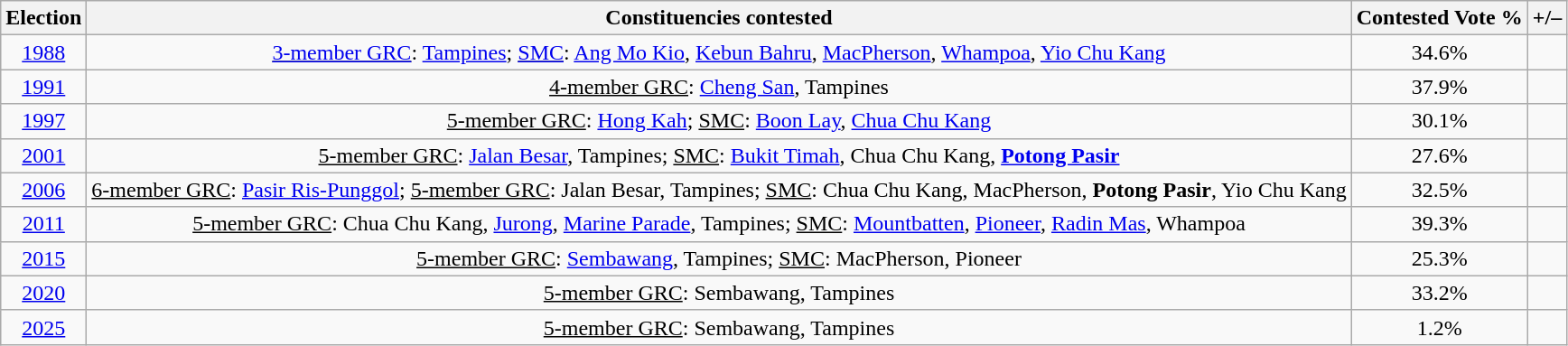<table class="wikitable" style="text-align: center">
<tr>
<th>Election</th>
<th>Constituencies contested</th>
<th>Contested Vote %</th>
<th>+/–</th>
</tr>
<tr>
<td><a href='#'>1988</a></td>
<td><u><a href='#'>3-member GRC</a></u>: <a href='#'>Tampines</a>; <u><a href='#'>SMC</a></u>: <a href='#'>Ang Mo Kio</a>, <a href='#'>Kebun Bahru</a>, <a href='#'>MacPherson</a>, <a href='#'>Whampoa</a>, <a href='#'>Yio Chu Kang</a></td>
<td>34.6%</td>
<td></td>
</tr>
<tr>
<td><a href='#'>1991</a></td>
<td><u>4-member GRC</u>: <a href='#'>Cheng San</a>, Tampines</td>
<td>37.9%</td>
<td></td>
</tr>
<tr>
<td><a href='#'>1997</a></td>
<td><u>5-member GRC</u>: <a href='#'>Hong Kah</a>; <u>SMC</u>: <a href='#'>Boon Lay</a>, <a href='#'>Chua Chu Kang</a></td>
<td>30.1%</td>
<td></td>
</tr>
<tr>
<td><a href='#'>2001</a></td>
<td><u>5-member GRC</u>: <a href='#'>Jalan Besar</a>, Tampines; <u>SMC</u>: <a href='#'>Bukit Timah</a>, Chua Chu Kang, <a href='#'><strong>Potong Pasir</strong></a></td>
<td>27.6%</td>
<td></td>
</tr>
<tr>
<td><a href='#'>2006</a></td>
<td><u>6-member GRC</u>: <a href='#'>Pasir Ris-Punggol</a>; <u>5-member GRC</u>: Jalan Besar, Tampines; <u>SMC</u>: Chua Chu Kang, MacPherson, <strong>Potong Pasir</strong>, Yio Chu Kang</td>
<td>32.5%</td>
<td></td>
</tr>
<tr>
<td><a href='#'>2011</a></td>
<td><u>5-member GRC</u>: Chua Chu Kang, <a href='#'>Jurong</a>, <a href='#'>Marine Parade</a>, Tampines; <u>SMC</u>: <a href='#'>Mountbatten</a>, <a href='#'>Pioneer</a>, <a href='#'>Radin Mas</a>, Whampoa</td>
<td>39.3%</td>
<td></td>
</tr>
<tr>
<td><a href='#'>2015</a></td>
<td><u>5-member GRC</u>: <a href='#'>Sembawang</a>, Tampines; <u>SMC</u>: MacPherson, Pioneer</td>
<td>25.3%</td>
<td></td>
</tr>
<tr>
<td><a href='#'>2020</a></td>
<td><u>5-member GRC</u>: Sembawang, Tampines</td>
<td>33.2%</td>
<td></td>
</tr>
<tr>
<td><a href='#'>2025</a></td>
<td><u>5-member GRC</u>: Sembawang, Tampines</td>
<td>1.2%</td>
<td></td>
</tr>
</table>
